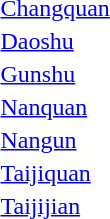<table>
<tr>
<td><a href='#'>Changquan</a></td>
<td></td>
<td></td>
<td></td>
</tr>
<tr>
<td><a href='#'>Daoshu</a></td>
<td></td>
<td></td>
<td></td>
</tr>
<tr>
<td><a href='#'>Gunshu</a></td>
<td></td>
<td></td>
<td></td>
</tr>
<tr>
<td><a href='#'>Nanquan</a></td>
<td></td>
<td></td>
<td></td>
</tr>
<tr>
<td><a href='#'>Nangun</a></td>
<td></td>
<td></td>
<td></td>
</tr>
<tr>
<td><a href='#'>Taijiquan</a></td>
<td></td>
<td></td>
<td></td>
</tr>
<tr>
<td><a href='#'>Taijijian</a></td>
<td></td>
<td></td>
<td></td>
</tr>
</table>
